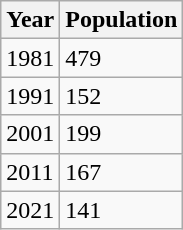<table class=wikitable>
<tr>
<th>Year</th>
<th>Population</th>
</tr>
<tr>
<td>1981</td>
<td>479</td>
</tr>
<tr>
<td>1991</td>
<td>152</td>
</tr>
<tr>
<td>2001</td>
<td>199</td>
</tr>
<tr>
<td>2011</td>
<td>167</td>
</tr>
<tr>
<td>2021</td>
<td>141</td>
</tr>
</table>
